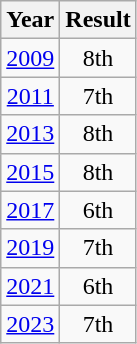<table class="wikitable" style="text-align:center">
<tr>
<th>Year</th>
<th>Result</th>
</tr>
<tr>
<td><a href='#'>2009</a></td>
<td>8th</td>
</tr>
<tr>
<td><a href='#'>2011</a></td>
<td>7th</td>
</tr>
<tr>
<td><a href='#'>2013</a></td>
<td>8th</td>
</tr>
<tr>
<td><a href='#'>2015</a></td>
<td>8th</td>
</tr>
<tr>
<td><a href='#'>2017</a></td>
<td>6th</td>
</tr>
<tr>
<td><a href='#'>2019</a></td>
<td>7th</td>
</tr>
<tr>
<td><a href='#'>2021</a></td>
<td>6th</td>
</tr>
<tr>
<td><a href='#'>2023</a></td>
<td>7th</td>
</tr>
</table>
